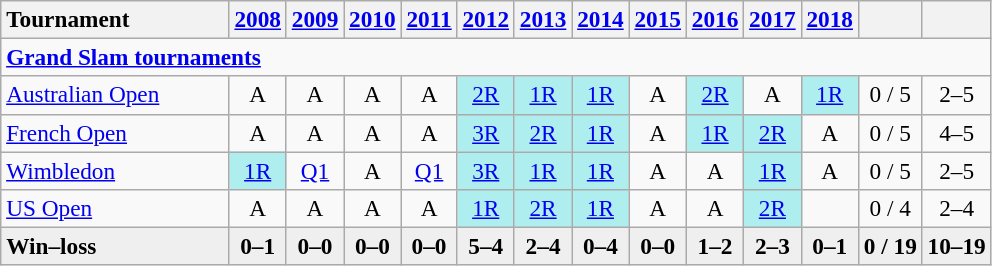<table class="wikitable" style="text-align:center; font-size:97%">
<tr>
<th width="145" style="text-align:left;">Tournament</th>
<th><a href='#'>2008</a></th>
<th><a href='#'>2009</a></th>
<th><a href='#'>2010</a></th>
<th><a href='#'>2011</a></th>
<th><a href='#'>2012</a></th>
<th><a href='#'>2013</a></th>
<th><a href='#'>2014</a></th>
<th><a href='#'>2015</a></th>
<th><a href='#'>2016</a></th>
<th><a href='#'>2017</a></th>
<th><a href='#'>2018</a></th>
<th></th>
<th></th>
</tr>
<tr>
<td colspan="22" style="text-align:left;"><strong><a href='#'>Grand Slam tournaments</a></strong></td>
</tr>
<tr>
<td style="text-align:left;"><a href='#'>Australian Open</a></td>
<td>A</td>
<td>A</td>
<td>A</td>
<td>A</td>
<td style="background:#afeeee;"><a href='#'>2R</a></td>
<td style="background:#afeeee;"><a href='#'>1R</a></td>
<td style="background:#afeeee;"><a href='#'>1R</a></td>
<td>A</td>
<td style="background:#afeeee;"><a href='#'>2R</a></td>
<td>A</td>
<td style="background:#afeeee;"><a href='#'>1R</a></td>
<td>0 / 5</td>
<td>2–5</td>
</tr>
<tr>
<td style="text-align:left;"><a href='#'>French Open</a></td>
<td>A</td>
<td>A</td>
<td>A</td>
<td>A</td>
<td style="background:#afeeee;"><a href='#'>3R</a></td>
<td style="background:#afeeee;"><a href='#'>2R</a></td>
<td style="background:#afeeee;"><a href='#'>1R</a></td>
<td>A</td>
<td style="background:#afeeee;"><a href='#'>1R</a></td>
<td style="background:#afeeee;"><a href='#'>2R</a></td>
<td>A</td>
<td>0 / 5</td>
<td>4–5</td>
</tr>
<tr>
<td style="text-align:left;"><a href='#'>Wimbledon</a></td>
<td style="background:#afeeee;"><a href='#'>1R</a></td>
<td><a href='#'>Q1</a></td>
<td>A</td>
<td><a href='#'>Q1</a></td>
<td style="background:#afeeee;"><a href='#'>3R</a></td>
<td style="background:#afeeee;"><a href='#'>1R</a></td>
<td style="background:#afeeee;"><a href='#'>1R</a></td>
<td>A</td>
<td>A</td>
<td style="background:#afeeee;"><a href='#'>1R</a></td>
<td>A</td>
<td>0 / 5</td>
<td>2–5</td>
</tr>
<tr>
<td style="text-align:left;"><a href='#'>US Open</a></td>
<td>A</td>
<td>A</td>
<td>A</td>
<td>A</td>
<td style="background:#afeeee;"><a href='#'>1R</a></td>
<td style="background:#afeeee;"><a href='#'>2R</a></td>
<td style="background:#afeeee;"><a href='#'>1R</a></td>
<td>A</td>
<td>A</td>
<td style="background:#afeeee;"><a href='#'>2R</a></td>
<td></td>
<td>0 / 4</td>
<td>2–4</td>
</tr>
<tr style="font-weight:bold;background:#efefef;">
<td style="text-align:left;">Win–loss</td>
<td>0–1</td>
<td>0–0</td>
<td>0–0</td>
<td>0–0</td>
<td>5–4</td>
<td>2–4</td>
<td>0–4</td>
<td>0–0</td>
<td>1–2</td>
<td>2–3</td>
<td>0–1</td>
<td>0 / 19</td>
<td>10–19</td>
</tr>
</table>
